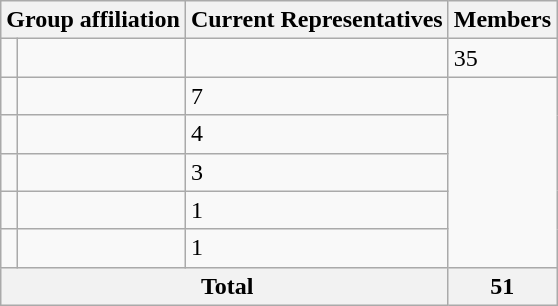<table class="wikitable">
<tr>
<th colspan="2">Group affiliation</th>
<th valign="top">Current Representatives</th>
<th valign="top">Members</th>
</tr>
<tr>
<td style="width: 4px" bgcolor=></td>
<td style="text-align: left;" scope="row"><strong><a href='#'></a></strong></td>
<td></td>
<td>35</td>
</tr>
<tr>
<td></td>
<td></td>
<td>7</td>
</tr>
<tr>
<td></td>
<td></td>
<td>4</td>
</tr>
<tr>
<td></td>
<td></td>
<td>3</td>
</tr>
<tr>
<td></td>
<td></td>
<td>1</td>
</tr>
<tr>
<td></td>
<td></td>
<td>1</td>
</tr>
<tr>
<th colspan="3"> Total<br></th>
<th>51</th>
</tr>
</table>
